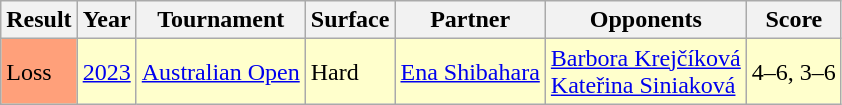<table class="sortable wikitable">
<tr>
<th>Result</th>
<th>Year</th>
<th>Tournament</th>
<th>Surface</th>
<th>Partner</th>
<th>Opponents</th>
<th class="unsortable">Score</th>
</tr>
<tr style="background:#ffc;">
<td style="background:#ffa07a;">Loss</td>
<td><a href='#'>2023</a></td>
<td><a href='#'>Australian Open</a></td>
<td>Hard</td>
<td> <a href='#'>Ena Shibahara</a></td>
<td> <a href='#'>Barbora Krejčíková</a> <br>  <a href='#'>Kateřina Siniaková</a></td>
<td>4–6, 3–6</td>
</tr>
</table>
